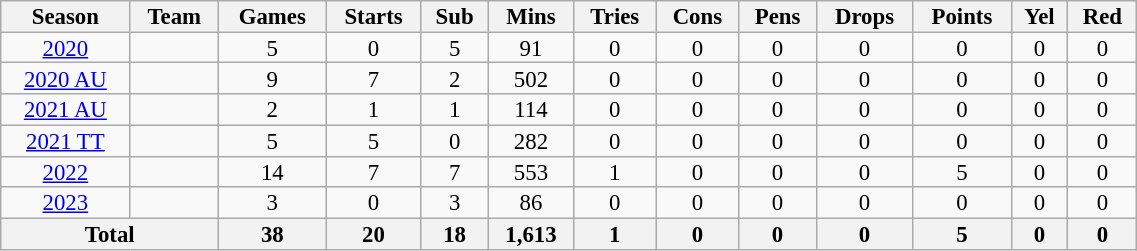<table class="wikitable" style="text-align:center; line-height:90%; font-size:95%; width:60%;">
<tr>
<th>Season</th>
<th>Team</th>
<th>Games</th>
<th>Starts</th>
<th>Sub</th>
<th>Mins</th>
<th>Tries</th>
<th>Cons</th>
<th>Pens</th>
<th>Drops</th>
<th>Points</th>
<th>Yel</th>
<th>Red</th>
</tr>
<tr>
<td><a href='#'>2020</a></td>
<td></td>
<td>5</td>
<td>0</td>
<td>5</td>
<td>91</td>
<td>0</td>
<td>0</td>
<td>0</td>
<td>0</td>
<td>0</td>
<td>0</td>
<td>0</td>
</tr>
<tr>
<td><a href='#'>2020 AU</a></td>
<td></td>
<td>9</td>
<td>7</td>
<td>2</td>
<td>502</td>
<td>0</td>
<td>0</td>
<td>0</td>
<td>0</td>
<td>0</td>
<td>0</td>
<td>0</td>
</tr>
<tr>
<td><a href='#'>2021 AU</a></td>
<td></td>
<td>2</td>
<td>1</td>
<td>1</td>
<td>114</td>
<td>0</td>
<td>0</td>
<td>0</td>
<td>0</td>
<td>0</td>
<td>0</td>
<td>0</td>
</tr>
<tr>
<td><a href='#'>2021 TT</a></td>
<td></td>
<td>5</td>
<td>5</td>
<td>0</td>
<td>282</td>
<td>0</td>
<td>0</td>
<td>0</td>
<td>0</td>
<td>0</td>
<td>0</td>
<td>0</td>
</tr>
<tr>
<td><a href='#'>2022</a></td>
<td></td>
<td>14</td>
<td>7</td>
<td>7</td>
<td>553</td>
<td>1</td>
<td>0</td>
<td>0</td>
<td>0</td>
<td>5</td>
<td>0</td>
<td>0</td>
</tr>
<tr>
<td><a href='#'>2023</a></td>
<td></td>
<td>3</td>
<td>0</td>
<td>3</td>
<td>86</td>
<td>0</td>
<td>0</td>
<td>0</td>
<td>0</td>
<td>0</td>
<td>0</td>
<td>0</td>
</tr>
<tr>
<th colspan="2">Total</th>
<th>38</th>
<th>20</th>
<th>18</th>
<th>1,613</th>
<th>1</th>
<th>0</th>
<th>0</th>
<th>0</th>
<th>5</th>
<th>0</th>
<th>0</th>
</tr>
</table>
